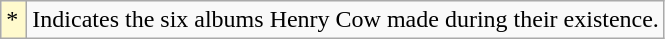<table class="wikitable">
<tr>
<td style="background-color:LemonChiffon; width:10px;">*</td>
<td>Indicates the six albums Henry Cow made during their existence.</td>
</tr>
</table>
